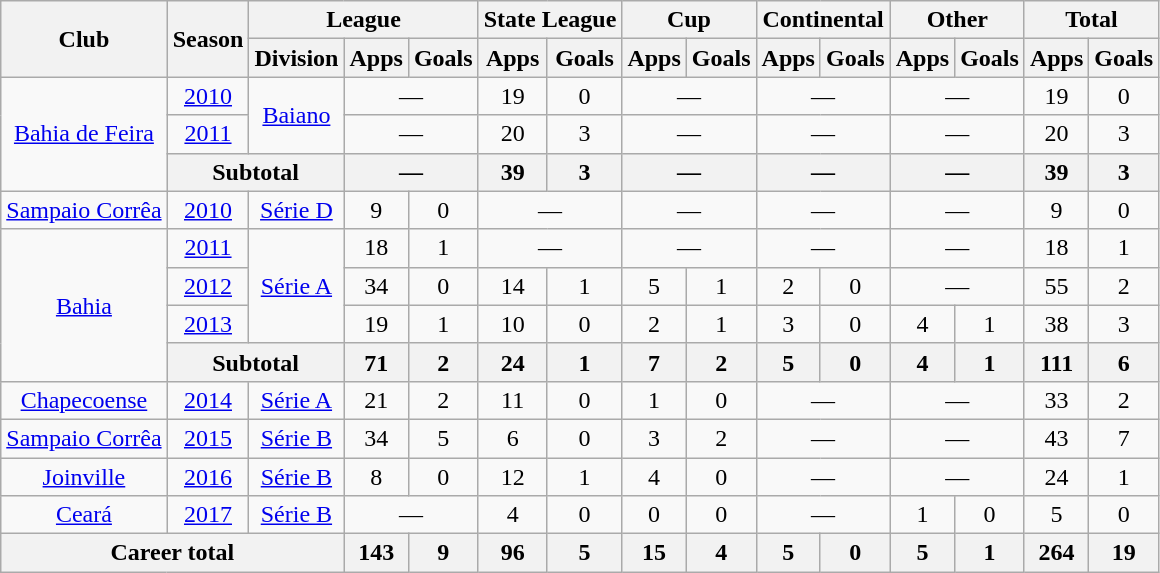<table class="wikitable" style="text-align: center;">
<tr>
<th rowspan="2">Club</th>
<th rowspan="2">Season</th>
<th colspan="3">League</th>
<th colspan="2">State League</th>
<th colspan="2">Cup</th>
<th colspan="2">Continental</th>
<th colspan="2">Other</th>
<th colspan="2">Total</th>
</tr>
<tr>
<th>Division</th>
<th>Apps</th>
<th>Goals</th>
<th>Apps</th>
<th>Goals</th>
<th>Apps</th>
<th>Goals</th>
<th>Apps</th>
<th>Goals</th>
<th>Apps</th>
<th>Goals</th>
<th>Apps</th>
<th>Goals</th>
</tr>
<tr>
<td rowspan="3" valign="center"><a href='#'>Bahia de Feira</a></td>
<td><a href='#'>2010</a></td>
<td rowspan=2><a href='#'>Baiano</a></td>
<td colspan="2">—</td>
<td>19</td>
<td>0</td>
<td colspan="2">—</td>
<td colspan="2">—</td>
<td colspan="2">—</td>
<td>19</td>
<td>0</td>
</tr>
<tr>
<td><a href='#'>2011</a></td>
<td colspan="2">—</td>
<td>20</td>
<td>3</td>
<td colspan="2">—</td>
<td colspan="2">—</td>
<td colspan="2">—</td>
<td>20</td>
<td>3</td>
</tr>
<tr>
<th colspan="2">Subtotal</th>
<th colspan="2">—</th>
<th>39</th>
<th>3</th>
<th colspan="2">—</th>
<th colspan="2">—</th>
<th colspan="2">—</th>
<th>39</th>
<th>3</th>
</tr>
<tr>
<td valign="center"><a href='#'>Sampaio Corrêa</a></td>
<td><a href='#'>2010</a></td>
<td><a href='#'>Série D</a></td>
<td>9</td>
<td>0</td>
<td colspan="2">—</td>
<td colspan="2">—</td>
<td colspan="2">—</td>
<td colspan="2">—</td>
<td>9</td>
<td>0</td>
</tr>
<tr>
<td rowspan="4" valign="center"><a href='#'>Bahia</a></td>
<td><a href='#'>2011</a></td>
<td rowspan=3><a href='#'>Série A</a></td>
<td>18</td>
<td>1</td>
<td colspan="2">—</td>
<td colspan="2">—</td>
<td colspan="2">—</td>
<td colspan="2">—</td>
<td>18</td>
<td>1</td>
</tr>
<tr>
<td><a href='#'>2012</a></td>
<td>34</td>
<td>0</td>
<td>14</td>
<td>1</td>
<td>5</td>
<td>1</td>
<td>2</td>
<td>0</td>
<td colspan="2">—</td>
<td>55</td>
<td>2</td>
</tr>
<tr>
<td><a href='#'>2013</a></td>
<td>19</td>
<td>1</td>
<td>10</td>
<td>0</td>
<td>2</td>
<td>1</td>
<td>3</td>
<td>0</td>
<td>4</td>
<td>1</td>
<td>38</td>
<td>3</td>
</tr>
<tr>
<th colspan="2">Subtotal</th>
<th>71</th>
<th>2</th>
<th>24</th>
<th>1</th>
<th>7</th>
<th>2</th>
<th>5</th>
<th>0</th>
<th>4</th>
<th>1</th>
<th>111</th>
<th>6</th>
</tr>
<tr>
<td valign="center"><a href='#'>Chapecoense</a></td>
<td><a href='#'>2014</a></td>
<td><a href='#'>Série A</a></td>
<td>21</td>
<td>2</td>
<td>11</td>
<td>0</td>
<td>1</td>
<td>0</td>
<td colspan="2">—</td>
<td colspan="2">—</td>
<td>33</td>
<td>2</td>
</tr>
<tr>
<td valign="center"><a href='#'>Sampaio Corrêa</a></td>
<td><a href='#'>2015</a></td>
<td><a href='#'>Série B</a></td>
<td>34</td>
<td>5</td>
<td>6</td>
<td>0</td>
<td>3</td>
<td>2</td>
<td colspan="2">—</td>
<td colspan="2">—</td>
<td>43</td>
<td>7</td>
</tr>
<tr>
<td valign="center"><a href='#'>Joinville</a></td>
<td><a href='#'>2016</a></td>
<td><a href='#'>Série B</a></td>
<td>8</td>
<td>0</td>
<td>12</td>
<td>1</td>
<td>4</td>
<td>0</td>
<td colspan="2">—</td>
<td colspan="2">—</td>
<td>24</td>
<td>1</td>
</tr>
<tr>
<td valign="center"><a href='#'>Ceará</a></td>
<td><a href='#'>2017</a></td>
<td><a href='#'>Série B</a></td>
<td colspan="2">—</td>
<td>4</td>
<td>0</td>
<td>0</td>
<td>0</td>
<td colspan="2">—</td>
<td>1</td>
<td>0</td>
<td>5</td>
<td>0</td>
</tr>
<tr>
<th colspan="3"><strong>Career total</strong></th>
<th>143</th>
<th>9</th>
<th>96</th>
<th>5</th>
<th>15</th>
<th>4</th>
<th>5</th>
<th>0</th>
<th>5</th>
<th>1</th>
<th>264</th>
<th>19</th>
</tr>
</table>
